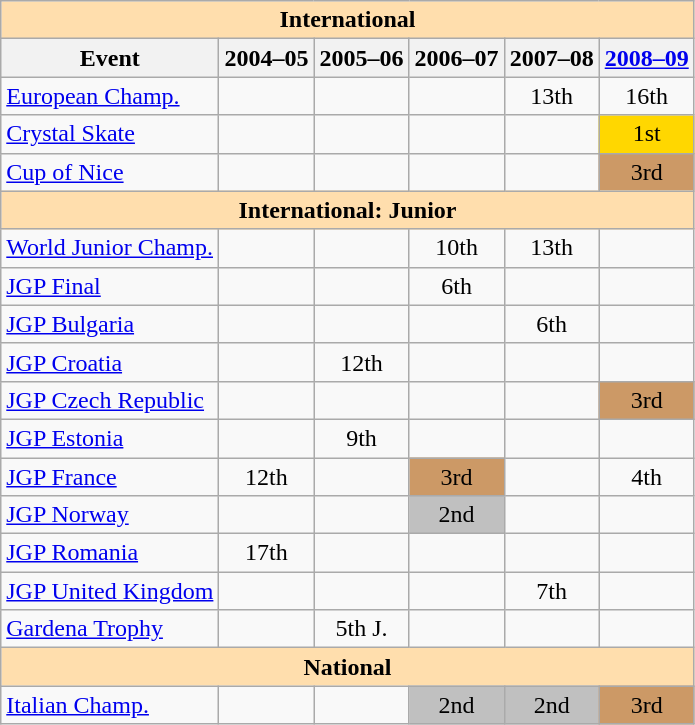<table class="wikitable" style="text-align:center">
<tr>
<th style="background-color: #ffdead; " colspan=6 align=center><strong>International</strong></th>
</tr>
<tr>
<th>Event</th>
<th>2004–05</th>
<th>2005–06</th>
<th>2006–07</th>
<th>2007–08</th>
<th><a href='#'>2008–09</a></th>
</tr>
<tr>
<td align=left><a href='#'>European Champ.</a></td>
<td></td>
<td></td>
<td></td>
<td>13th</td>
<td>16th</td>
</tr>
<tr>
<td align=left><a href='#'>Crystal Skate</a></td>
<td></td>
<td></td>
<td></td>
<td></td>
<td bgcolor=gold>1st</td>
</tr>
<tr>
<td align=left><a href='#'>Cup of Nice</a></td>
<td></td>
<td></td>
<td></td>
<td></td>
<td bgcolor=cc9966>3rd</td>
</tr>
<tr>
<th style="background-color: #ffdead; " colspan=6 align=center><strong>International: Junior</strong></th>
</tr>
<tr>
<td align=left><a href='#'>World Junior Champ.</a></td>
<td></td>
<td></td>
<td>10th</td>
<td>13th</td>
<td></td>
</tr>
<tr>
<td align=left><a href='#'>JGP Final</a></td>
<td></td>
<td></td>
<td>6th</td>
<td></td>
<td></td>
</tr>
<tr>
<td align=left><a href='#'>JGP Bulgaria</a></td>
<td></td>
<td></td>
<td></td>
<td>6th</td>
<td></td>
</tr>
<tr>
<td align=left><a href='#'>JGP Croatia</a></td>
<td></td>
<td>12th</td>
<td></td>
<td></td>
<td></td>
</tr>
<tr>
<td align=left><a href='#'>JGP Czech Republic</a></td>
<td></td>
<td></td>
<td></td>
<td></td>
<td bgcolor=cc9966>3rd</td>
</tr>
<tr>
<td align=left><a href='#'>JGP Estonia</a></td>
<td></td>
<td>9th</td>
<td></td>
<td></td>
<td></td>
</tr>
<tr>
<td align=left><a href='#'>JGP France</a></td>
<td>12th</td>
<td></td>
<td bgcolor=cc9966>3rd</td>
<td></td>
<td>4th</td>
</tr>
<tr>
<td align=left><a href='#'>JGP Norway</a></td>
<td></td>
<td></td>
<td bgcolor=silver>2nd</td>
<td></td>
<td></td>
</tr>
<tr>
<td align=left><a href='#'>JGP Romania</a></td>
<td>17th</td>
<td></td>
<td></td>
<td></td>
<td></td>
</tr>
<tr>
<td align=left><a href='#'>JGP United Kingdom</a></td>
<td></td>
<td></td>
<td></td>
<td>7th</td>
<td></td>
</tr>
<tr>
<td align=left><a href='#'>Gardena Trophy</a></td>
<td></td>
<td>5th J.</td>
<td></td>
<td></td>
<td></td>
</tr>
<tr>
<th style="background-color: #ffdead; " colspan=6 align=center><strong>National</strong></th>
</tr>
<tr>
<td align=left><a href='#'>Italian Champ.</a></td>
<td></td>
<td></td>
<td bgcolor=silver>2nd</td>
<td bgcolor=silver>2nd</td>
<td bgcolor=cc9966>3rd</td>
</tr>
</table>
